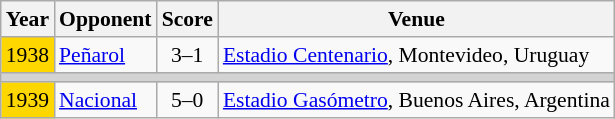<table class="wikitable" style="font-size: 90%; text-align:left">
<tr>
<th>Year</th>
<th>Opponent</th>
<th>Score</th>
<th>Venue</th>
</tr>
<tr>
<td bgcolor=gold>1938</td>
<td> <a href='#'>Peñarol</a></td>
<td align=center>3–1</td>
<td><a href='#'>Estadio Centenario</a>, Montevideo, Uruguay</td>
</tr>
<tr>
<td style="background-color:lightgrey" colspan=7></td>
</tr>
<tr>
<td bgcolor=gold>1939</td>
<td> <a href='#'>Nacional</a></td>
<td align=center>5–0</td>
<td><a href='#'>Estadio Gasómetro</a>, Buenos Aires, Argentina</td>
</tr>
</table>
